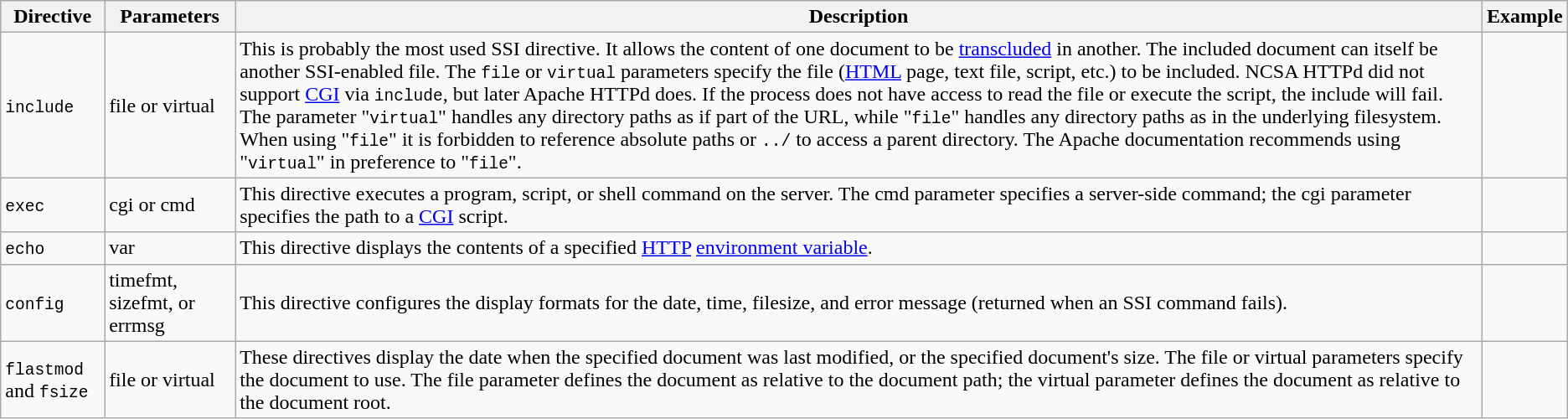<table class="wikitable">
<tr>
<th>Directive</th>
<th>Parameters</th>
<th>Description</th>
<th>Example</th>
</tr>
<tr>
<td><code>include</code></td>
<td>file or virtual</td>
<td>This is probably the most used SSI directive.  It allows the content of one document to be <a href='#'>transcluded</a> in another.  The included document can itself be another SSI-enabled file.  The <code>file</code> or <code>virtual</code> parameters specify the file (<a href='#'>HTML</a> page, text file, script, etc.) to be included.  NCSA HTTPd did not support <a href='#'>CGI</a> via <code>include</code>, but later Apache HTTPd does.  If the process does not have access to read the file or execute the script, the include will fail.  The parameter "<code>virtual</code>" handles any directory paths as if part of the URL, while "<code>file</code>" handles any directory paths as in the underlying filesystem.  When using "<code>file</code>" it is forbidden to reference absolute paths or <code>../</code> to access a parent directory. The Apache documentation recommends using "<code>virtual</code>" in preference to "<code>file</code>".</td>
<td><pre></pre></td>
</tr>
<tr>
<td><code>exec</code></td>
<td>cgi or cmd</td>
<td>This directive executes a program, script, or shell command on the server. The cmd parameter specifies a server-side command; the cgi parameter specifies the path to a <a href='#'>CGI</a> script. </td>
<td><pre></pre></td>
</tr>
<tr>
<td><code>echo</code></td>
<td>var</td>
<td>This directive displays the contents of a specified <a href='#'>HTTP</a> <a href='#'>environment variable</a>.  </td>
<td><pre></pre></td>
</tr>
<tr>
<td><code>config</code></td>
<td>timefmt, sizefmt, or errmsg</td>
<td>This directive configures the display formats for the date, time, filesize, and error message (returned when an SSI command fails).</td>
<td><pre></pre></td>
</tr>
<tr>
<td><code>flastmod</code> and <code>fsize</code></td>
<td>file or virtual</td>
<td>These directives display the date when the specified document was last modified, or the specified document's size. The file or virtual parameters specify the document to use. The file parameter defines the document as relative to the document path; the virtual parameter defines the document as relative to the document root.</td>
<td><pre></pre></td>
</tr>
</table>
